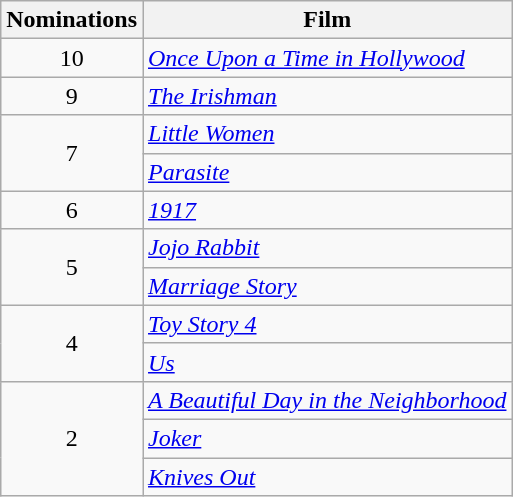<table class="wikitable">
<tr>
<th>Nominations</th>
<th>Film</th>
</tr>
<tr>
<td style="text-align:center;">10</td>
<td><em><a href='#'>Once Upon a Time in Hollywood</a></em></td>
</tr>
<tr>
<td style="text-align:center;">9</td>
<td><em><a href='#'>The Irishman</a></em></td>
</tr>
<tr>
<td rowspan="2" style="text-align:center;">7</td>
<td><em><a href='#'>Little Women</a></em></td>
</tr>
<tr>
<td><em><a href='#'>Parasite</a></em></td>
</tr>
<tr>
<td style="text-align:center;">6</td>
<td><em><a href='#'>1917</a></em></td>
</tr>
<tr>
<td rowspan="2" style="text-align:center;">5</td>
<td><em><a href='#'>Jojo Rabbit</a></em></td>
</tr>
<tr>
<td><em><a href='#'>Marriage Story</a></em></td>
</tr>
<tr>
<td rowspan="2" style="text-align:center;">4</td>
<td><em><a href='#'>Toy Story 4</a></em></td>
</tr>
<tr>
<td><em><a href='#'>Us</a></em></td>
</tr>
<tr>
<td rowspan="3" style="text-align:center;">2</td>
<td><em><a href='#'>A Beautiful Day in the Neighborhood</a></em></td>
</tr>
<tr>
<td><em><a href='#'>Joker</a></em></td>
</tr>
<tr>
<td><em><a href='#'>Knives Out</a></em></td>
</tr>
</table>
